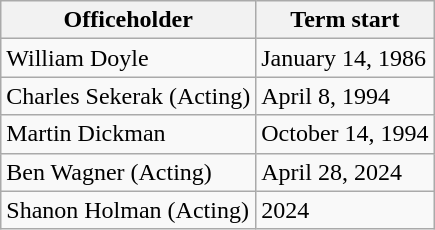<table class="wikitable sortable">
<tr style="vertical-align:bottom;">
<th>Officeholder</th>
<th>Term start</th>
</tr>
<tr>
<td>William Doyle</td>
<td>January 14, 1986</td>
</tr>
<tr>
<td>Charles Sekerak (Acting)</td>
<td>April 8, 1994</td>
</tr>
<tr>
<td>Martin Dickman</td>
<td>October 14, 1994</td>
</tr>
<tr>
<td>Ben Wagner (Acting)</td>
<td>April 28, 2024</td>
</tr>
<tr>
<td>Shanon Holman (Acting)</td>
<td>2024</td>
</tr>
</table>
